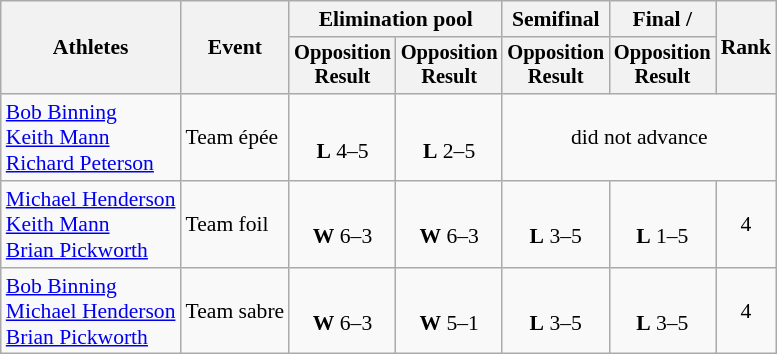<table class=wikitable style="font-size:90%;text-align:center">
<tr>
<th rowspan=2>Athletes</th>
<th rowspan=2>Event</th>
<th colspan=2>Elimination pool</th>
<th>Semifinal</th>
<th>Final / </th>
<th rowspan=2>Rank</th>
</tr>
<tr style="font-size:95%">
<th>Opposition<br>Result</th>
<th>Opposition<br>Result</th>
<th>Opposition<br>Result</th>
<th>Opposition<br>Result</th>
</tr>
<tr>
<td style="text-align:left;"><a href='#'>Bob Binning</a><br><a href='#'>Keith Mann</a><br><a href='#'>Richard Peterson</a></td>
<td style="text-align:left;">Team épée</td>
<td><br><strong>L</strong> 4–5</td>
<td><br><strong>L</strong> 2–5</td>
<td colspan=3>did not advance</td>
</tr>
<tr>
<td style="text-align:left;"><a href='#'>Michael Henderson</a><br><a href='#'>Keith Mann</a><br><a href='#'>Brian Pickworth</a></td>
<td style="text-align:left;">Team foil</td>
<td><br><strong>W</strong> 6–3</td>
<td><br><strong>W</strong> 6–3</td>
<td><br><strong>L</strong> 3–5</td>
<td><br><strong>L</strong> 1–5</td>
<td>4</td>
</tr>
<tr>
<td style="text-align:left;"><a href='#'>Bob Binning</a><br><a href='#'>Michael Henderson</a><br><a href='#'>Brian Pickworth</a></td>
<td style="text-align:left;">Team sabre</td>
<td><br><strong>W</strong> 6–3</td>
<td><br><strong>W</strong> 5–1</td>
<td><br><strong>L</strong> 3–5</td>
<td><br><strong>L</strong> 3–5</td>
<td>4</td>
</tr>
</table>
